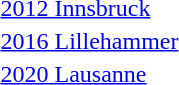<table>
<tr>
<td><a href='#'>2012 Innsbruck</a><br></td>
<td></td>
<td></td>
<td></td>
</tr>
<tr>
<td><a href='#'>2016 Lillehammer</a><br></td>
<td></td>
<td></td>
<td></td>
</tr>
<tr>
<td><a href='#'>2020 Lausanne</a><br></td>
<td></td>
<td></td>
<td></td>
</tr>
</table>
